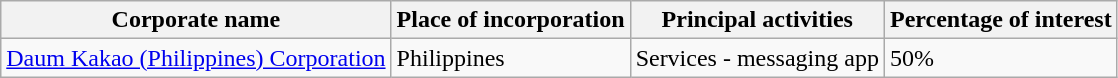<table class="wikitable sortable">
<tr>
<th>Corporate name</th>
<th>Place of incorporation</th>
<th>Principal activities</th>
<th>Percentage of interest</th>
</tr>
<tr>
<td><a href='#'>Daum Kakao (Philippines) Corporation</a></td>
<td>Philippines</td>
<td>Services - messaging app</td>
<td>50%</td>
</tr>
</table>
